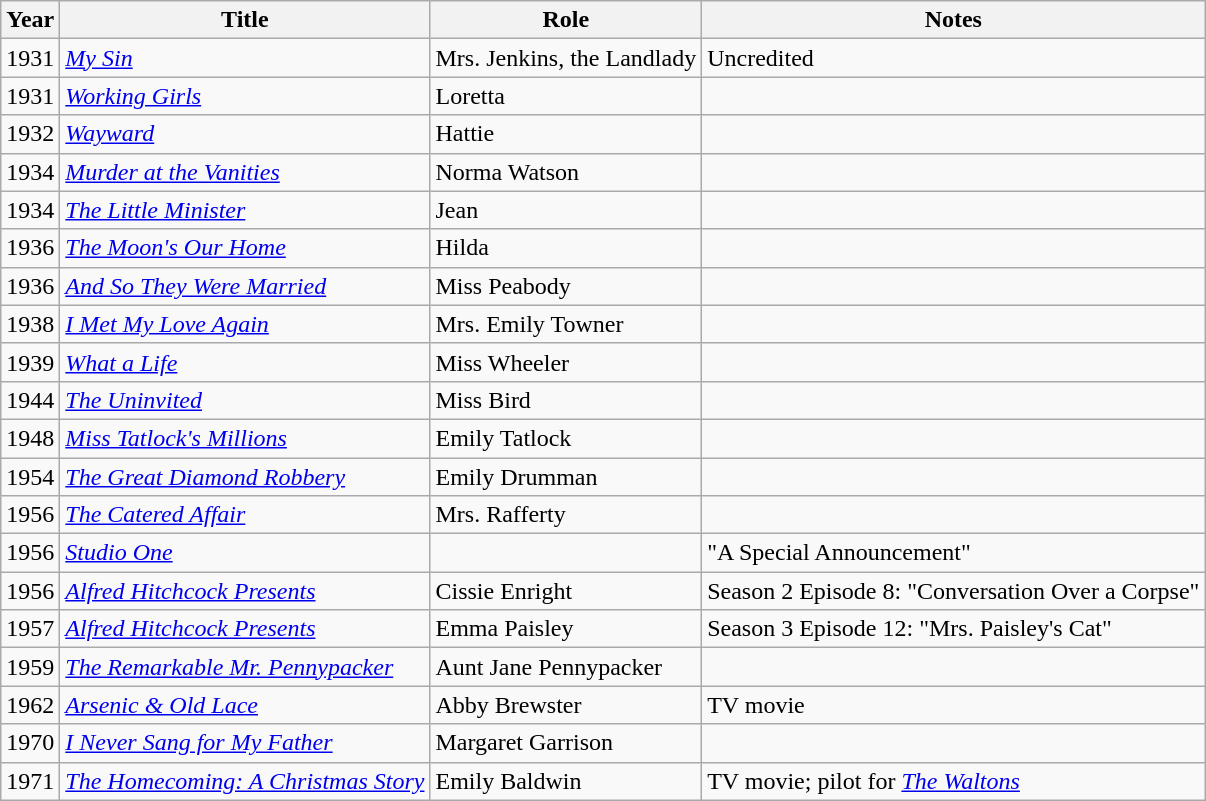<table class="wikitable">
<tr>
<th>Year</th>
<th>Title</th>
<th>Role</th>
<th>Notes</th>
</tr>
<tr>
<td>1931</td>
<td><em><a href='#'>My Sin</a></em></td>
<td>Mrs. Jenkins, the Landlady</td>
<td>Uncredited</td>
</tr>
<tr>
<td>1931</td>
<td><em><a href='#'>Working Girls</a></em></td>
<td>Loretta</td>
<td></td>
</tr>
<tr>
<td>1932</td>
<td><em><a href='#'>Wayward</a></em></td>
<td>Hattie</td>
<td></td>
</tr>
<tr>
<td>1934</td>
<td><em><a href='#'>Murder at the Vanities</a></em></td>
<td>Norma Watson</td>
<td></td>
</tr>
<tr>
<td>1934</td>
<td><em><a href='#'>The Little Minister</a></em></td>
<td>Jean</td>
<td></td>
</tr>
<tr>
<td>1936</td>
<td><em><a href='#'>The Moon's Our Home</a></em></td>
<td>Hilda</td>
<td></td>
</tr>
<tr>
<td>1936</td>
<td><em><a href='#'>And So They Were Married</a></em></td>
<td>Miss Peabody</td>
<td></td>
</tr>
<tr>
<td>1938</td>
<td><em><a href='#'>I Met My Love Again</a></em></td>
<td>Mrs. Emily Towner</td>
<td></td>
</tr>
<tr>
<td>1939</td>
<td><em><a href='#'>What a Life</a></em></td>
<td>Miss Wheeler</td>
<td></td>
</tr>
<tr>
<td>1944</td>
<td><em><a href='#'>The Uninvited</a></em></td>
<td>Miss Bird</td>
<td></td>
</tr>
<tr>
<td>1948</td>
<td><em><a href='#'>Miss Tatlock's Millions</a></em></td>
<td>Emily Tatlock</td>
<td></td>
</tr>
<tr>
<td>1954</td>
<td><em><a href='#'>The Great Diamond Robbery</a></em></td>
<td>Emily Drumman</td>
<td></td>
</tr>
<tr>
<td>1956</td>
<td><em><a href='#'>The Catered Affair</a></em></td>
<td>Mrs. Rafferty</td>
<td></td>
</tr>
<tr>
<td>1956</td>
<td><em><a href='#'>Studio One</a></em></td>
<td></td>
<td>"A Special Announcement"</td>
</tr>
<tr>
<td>1956</td>
<td><em><a href='#'>Alfred Hitchcock Presents</a></em></td>
<td>Cissie Enright</td>
<td>Season 2 Episode 8: "Conversation Over a Corpse"</td>
</tr>
<tr>
<td>1957</td>
<td><em><a href='#'>Alfred Hitchcock Presents</a></em></td>
<td>Emma Paisley</td>
<td>Season 3 Episode 12: "Mrs. Paisley's Cat"</td>
</tr>
<tr>
<td>1959</td>
<td><em><a href='#'>The Remarkable Mr. Pennypacker</a></em></td>
<td>Aunt Jane Pennypacker</td>
<td></td>
</tr>
<tr>
<td>1962</td>
<td><em><a href='#'>Arsenic & Old Lace</a></em></td>
<td>Abby Brewster</td>
<td>TV movie</td>
</tr>
<tr>
<td>1970</td>
<td><em><a href='#'>I Never Sang for My Father</a></em></td>
<td>Margaret Garrison</td>
<td></td>
</tr>
<tr>
<td>1971</td>
<td><em><a href='#'>The Homecoming: A Christmas Story</a></em></td>
<td>Emily Baldwin</td>
<td>TV movie; pilot for <em><a href='#'>The Waltons</a></em></td>
</tr>
</table>
